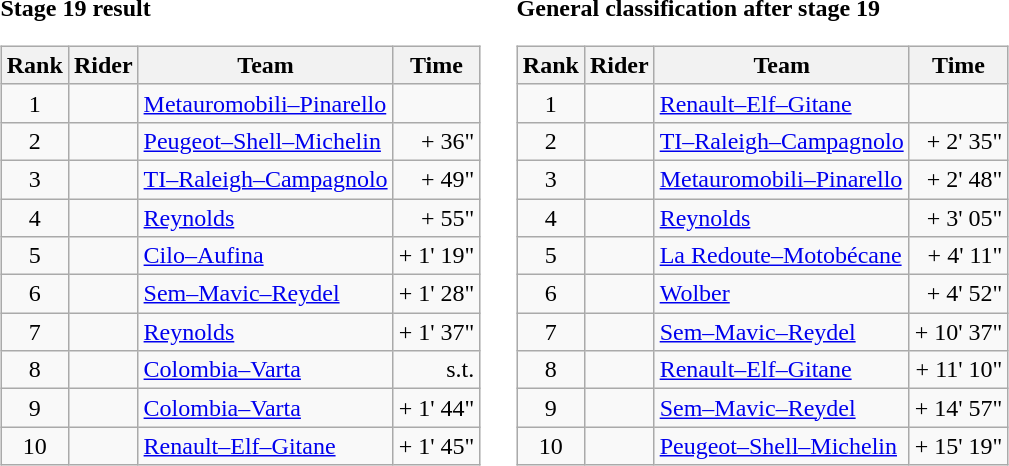<table>
<tr>
<td><strong>Stage 19 result</strong><br><table class="wikitable">
<tr>
<th scope="col">Rank</th>
<th scope="col">Rider</th>
<th scope="col">Team</th>
<th scope="col">Time</th>
</tr>
<tr>
<td style="text-align:center;">1</td>
<td></td>
<td><a href='#'>Metauromobili–Pinarello</a></td>
<td style="text-align:right;"></td>
</tr>
<tr>
<td style="text-align:center;">2</td>
<td></td>
<td><a href='#'>Peugeot–Shell–Michelin</a></td>
<td style="text-align:right;">+ 36"</td>
</tr>
<tr>
<td style="text-align:center;">3</td>
<td></td>
<td><a href='#'>TI–Raleigh–Campagnolo</a></td>
<td style="text-align:right;">+ 49"</td>
</tr>
<tr>
<td style="text-align:center;">4</td>
<td></td>
<td><a href='#'>Reynolds</a></td>
<td style="text-align:right;">+ 55"</td>
</tr>
<tr>
<td style="text-align:center;">5</td>
<td></td>
<td><a href='#'>Cilo–Aufina</a></td>
<td style="text-align:right;">+ 1' 19"</td>
</tr>
<tr>
<td style="text-align:center;">6</td>
<td></td>
<td><a href='#'>Sem–Mavic–Reydel</a></td>
<td style="text-align:right;">+ 1' 28"</td>
</tr>
<tr>
<td style="text-align:center;">7</td>
<td></td>
<td><a href='#'>Reynolds</a></td>
<td style="text-align:right;">+ 1' 37"</td>
</tr>
<tr>
<td style="text-align:center;">8</td>
<td></td>
<td><a href='#'>Colombia–Varta</a></td>
<td style="text-align:right;">s.t.</td>
</tr>
<tr>
<td style="text-align:center;">9</td>
<td></td>
<td><a href='#'>Colombia–Varta</a></td>
<td style="text-align:right;">+ 1' 44"</td>
</tr>
<tr>
<td style="text-align:center;">10</td>
<td> </td>
<td><a href='#'>Renault–Elf–Gitane</a></td>
<td style="text-align:right;">+ 1' 45"</td>
</tr>
</table>
</td>
<td></td>
<td><strong>General classification after stage 19</strong><br><table class="wikitable">
<tr>
<th scope="col">Rank</th>
<th scope="col">Rider</th>
<th scope="col">Team</th>
<th scope="col">Time</th>
</tr>
<tr>
<td style="text-align:center;">1</td>
<td> </td>
<td><a href='#'>Renault–Elf–Gitane</a></td>
<td style="text-align:right;"></td>
</tr>
<tr>
<td style="text-align:center;">2</td>
<td></td>
<td><a href='#'>TI–Raleigh–Campagnolo</a></td>
<td style="text-align:right;">+ 2' 35"</td>
</tr>
<tr>
<td style="text-align:center;">3</td>
<td></td>
<td><a href='#'>Metauromobili–Pinarello</a></td>
<td style="text-align:right;">+ 2' 48"</td>
</tr>
<tr>
<td style="text-align:center;">4</td>
<td></td>
<td><a href='#'>Reynolds</a></td>
<td style="text-align:right;">+ 3' 05"</td>
</tr>
<tr>
<td style="text-align:center;">5</td>
<td></td>
<td><a href='#'>La Redoute–Motobécane</a></td>
<td style="text-align:right;">+ 4' 11"</td>
</tr>
<tr>
<td style="text-align:center;">6</td>
<td></td>
<td><a href='#'>Wolber</a></td>
<td style="text-align:right;">+ 4' 52"</td>
</tr>
<tr>
<td style="text-align:center;">7</td>
<td></td>
<td><a href='#'>Sem–Mavic–Reydel</a></td>
<td style="text-align:right;">+ 10' 37"</td>
</tr>
<tr>
<td style="text-align:center;">8</td>
<td></td>
<td><a href='#'>Renault–Elf–Gitane</a></td>
<td style="text-align:right;">+ 11' 10"</td>
</tr>
<tr>
<td style="text-align:center;">9</td>
<td></td>
<td><a href='#'>Sem–Mavic–Reydel</a></td>
<td style="text-align:right;">+ 14' 57"</td>
</tr>
<tr>
<td style="text-align:center;">10</td>
<td></td>
<td><a href='#'>Peugeot–Shell–Michelin</a></td>
<td style="text-align:right;">+ 15' 19"</td>
</tr>
</table>
</td>
</tr>
</table>
